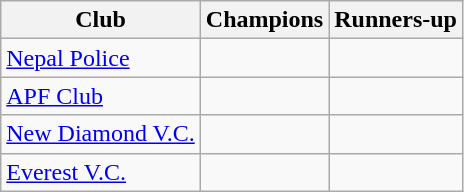<table class="wikitable">
<tr>
<th>Club</th>
<th>Champions</th>
<th>Runners-up</th>
</tr>
<tr>
<td><a href='#'>Nepal Police</a></td>
<td></td>
<td></td>
</tr>
<tr>
<td><a href='#'>APF Club</a></td>
<td></td>
<td></td>
</tr>
<tr>
<td><a href='#'>New Diamond V.C.</a></td>
<td></td>
<td></td>
</tr>
<tr>
<td><a href='#'>Everest V.C.</a></td>
<td></td>
<td></td>
</tr>
</table>
